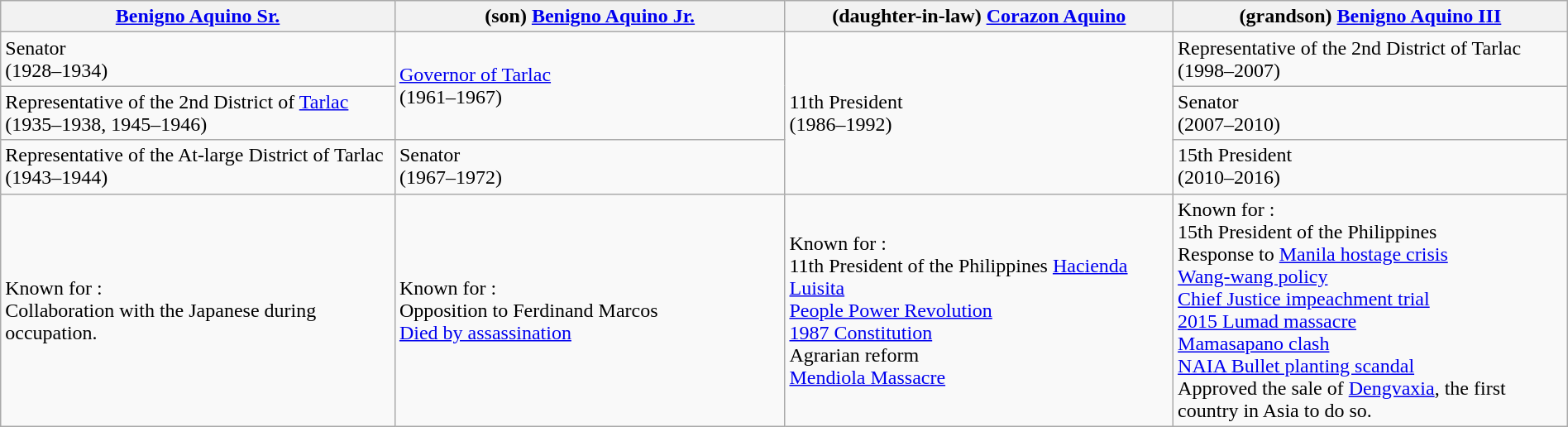<table class="wikitable" style="margin-left: auto; margin-right: auto; border: none;">
<tr>
<th scope="col" style="width: 300pt;"><a href='#'>Benigno Aquino Sr.</a><br></th>
<th scope="col" style="width: 300pt;">(son) <a href='#'>Benigno Aquino Jr.</a><br></th>
<th scope="col" style="width: 300pt;">(daughter-in-law) <a href='#'>Corazon Aquino</a><br></th>
<th scope="col" style="width: 300pt;">(grandson) <a href='#'>Benigno Aquino III</a><br></th>
</tr>
<tr>
<td>Senator<br>(1928–1934)</td>
<td rowspan="2"><a href='#'>Governor of Tarlac</a><br>(1961–1967)</td>
<td rowspan="3">11th President<br>(1986–1992)</td>
<td>Representative of the 2nd District of Tarlac (1998–2007)</td>
</tr>
<tr>
<td>Representative of the 2nd District of <a href='#'>Tarlac</a> (1935–1938, 1945–1946)</td>
<td>Senator<br>(2007–2010)</td>
</tr>
<tr>
<td>Representative of the At-large District of Tarlac (1943–1944)</td>
<td>Senator<br>(1967–1972)</td>
<td>15th President<br>(2010–2016)</td>
</tr>
<tr>
<td>Known for :<br>Collaboration with the Japanese during occupation.</td>
<td>Known for :<br>Opposition to Ferdinand Marcos<br><a href='#'>Died by assassination</a></td>
<td>Known for :<br>11th President of the Philippines
<a href='#'>Hacienda Luisita</a><br><a href='#'>People Power Revolution</a><br><a href='#'>1987 Constitution</a><br>Agrarian reform<br><a href='#'>Mendiola Massacre</a></td>
<td>Known for :<br>15th President of the Philippines<br>Response to <a href='#'>Manila hostage crisis</a><br><a href='#'>Wang-wang policy</a><br><a href='#'>Chief Justice impeachment trial</a><br><a href='#'>2015 Lumad massacre</a><br><a href='#'>Mamasapano clash</a><br><a href='#'>NAIA Bullet planting scandal</a><br>Approved the sale of <a href='#'>Dengvaxia</a>, the first country in Asia to do so.</td>
</tr>
</table>
